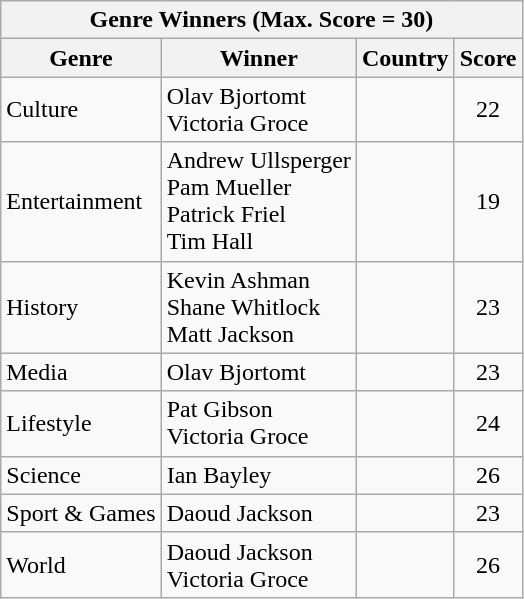<table class="wikitable">
<tr>
<th colspan="4">Genre Winners (Max. Score = 30)</th>
</tr>
<tr>
<th>Genre</th>
<th>Winner</th>
<th>Country</th>
<th>Score</th>
</tr>
<tr>
<td>Culture</td>
<td>Olav Bjortomt<br>Victoria Groce</td>
<td><br></td>
<td align="center">22</td>
</tr>
<tr>
<td>Entertainment</td>
<td>Andrew Ullsperger<br>Pam Mueller<br>Patrick Friel<br>Tim Hall</td>
<td><br><br><br></td>
<td align="center">19</td>
</tr>
<tr>
<td>History</td>
<td>Kevin Ashman<br>Shane Whitlock<br>Matt Jackson</td>
<td><br><br></td>
<td align="center">23</td>
</tr>
<tr>
<td>Media</td>
<td>Olav Bjortomt</td>
<td></td>
<td align="center">23</td>
</tr>
<tr>
<td>Lifestyle</td>
<td>Pat Gibson<br>Victoria Groce</td>
<td><br></td>
<td align="center">24</td>
</tr>
<tr>
<td>Science</td>
<td>Ian Bayley</td>
<td></td>
<td align="center">26</td>
</tr>
<tr>
<td>Sport & Games</td>
<td>Daoud Jackson</td>
<td></td>
<td align="center">23</td>
</tr>
<tr>
<td>World</td>
<td>Daoud Jackson<br>Victoria Groce</td>
<td><br></td>
<td align="center">26</td>
</tr>
</table>
